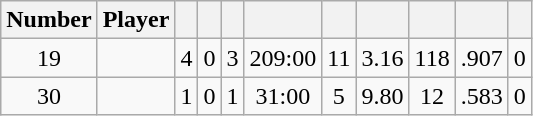<table class="wikitable sortable" style="text-align:center; padding:4px; border-spacing=0;">
<tr>
<th>Number</th>
<th>Player</th>
<th></th>
<th></th>
<th></th>
<th></th>
<th></th>
<th></th>
<th></th>
<th></th>
<th></th>
</tr>
<tr>
<td>19</td>
<td align=left></td>
<td>4</td>
<td>0</td>
<td>3</td>
<td>209:00</td>
<td>11</td>
<td>3.16</td>
<td>118</td>
<td>.907</td>
<td>0</td>
</tr>
<tr>
<td>30</td>
<td align=left></td>
<td>1</td>
<td>0</td>
<td>1</td>
<td>31:00</td>
<td>5</td>
<td>9.80</td>
<td>12</td>
<td>.583</td>
<td>0</td>
</tr>
</table>
